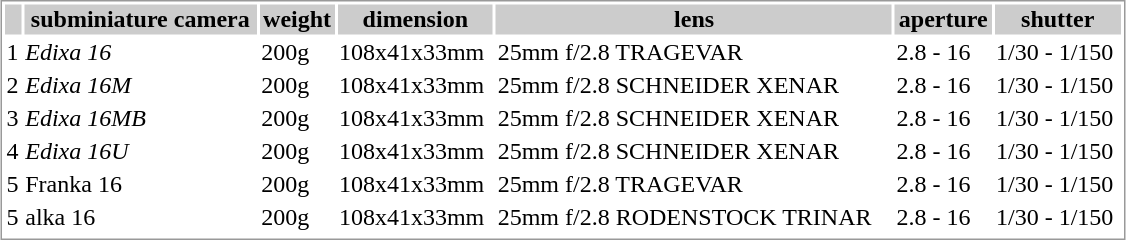<table border="0" width="750" align="center" style="border: 1px solid #999; background-color:#FFFFFF">
<tr align="center" bgcolor="#CCCCCC">
<th></th>
<th>subminiature camera</th>
<th>weight</th>
<th>dimension</th>
<th>lens</th>
<th>aperture</th>
<th>shutter</th>
</tr>
<tr ----bgcolor="#EFEFEF">
<td>1</td>
<td><em>Edixa 16</em></td>
<td>200g</td>
<td>108x41x33mm</td>
<td>25mm f/2.8 TRAGEVAR</td>
<td>2.8 - 16</td>
<td>1/30 - 1/150</td>
</tr>
<tr ---->
<td>2</td>
<td><em>Edixa 16M</em></td>
<td>200g</td>
<td>108x41x33mm</td>
<td>25mm f/2.8 SCHNEIDER XENAR</td>
<td>2.8 - 16</td>
<td>1/30 - 1/150</td>
</tr>
<tr ---->
<td>3</td>
<td><em>Edixa 16MB</em></td>
<td>200g</td>
<td>108x41x33mm</td>
<td>25mm f/2.8 SCHNEIDER XENAR</td>
<td>2.8 - 16</td>
<td>1/30 - 1/150</td>
</tr>
<tr ---->
<td>4</td>
<td><em>Edixa 16U</em></td>
<td>200g</td>
<td>108x41x33mm</td>
<td>25mm f/2.8 SCHNEIDER XENAR</td>
<td>2.8 - 16</td>
<td>1/30 - 1/150</td>
</tr>
<tr ---->
<td>5</td>
<td>Franka 16</td>
<td>200g</td>
<td>108x41x33mm</td>
<td>25mm f/2.8 TRAGEVAR</td>
<td>2.8 - 16</td>
<td>1/30 - 1/150</td>
</tr>
<tr ---->
<td>5</td>
<td>alka 16</td>
<td>200g</td>
<td>108x41x33mm</td>
<td>25mm f/2.8 RODENSTOCK TRINAR</td>
<td>2.8 - 16</td>
<td>1/30 - 1/150</td>
</tr>
<tr ---->
</tr>
</table>
